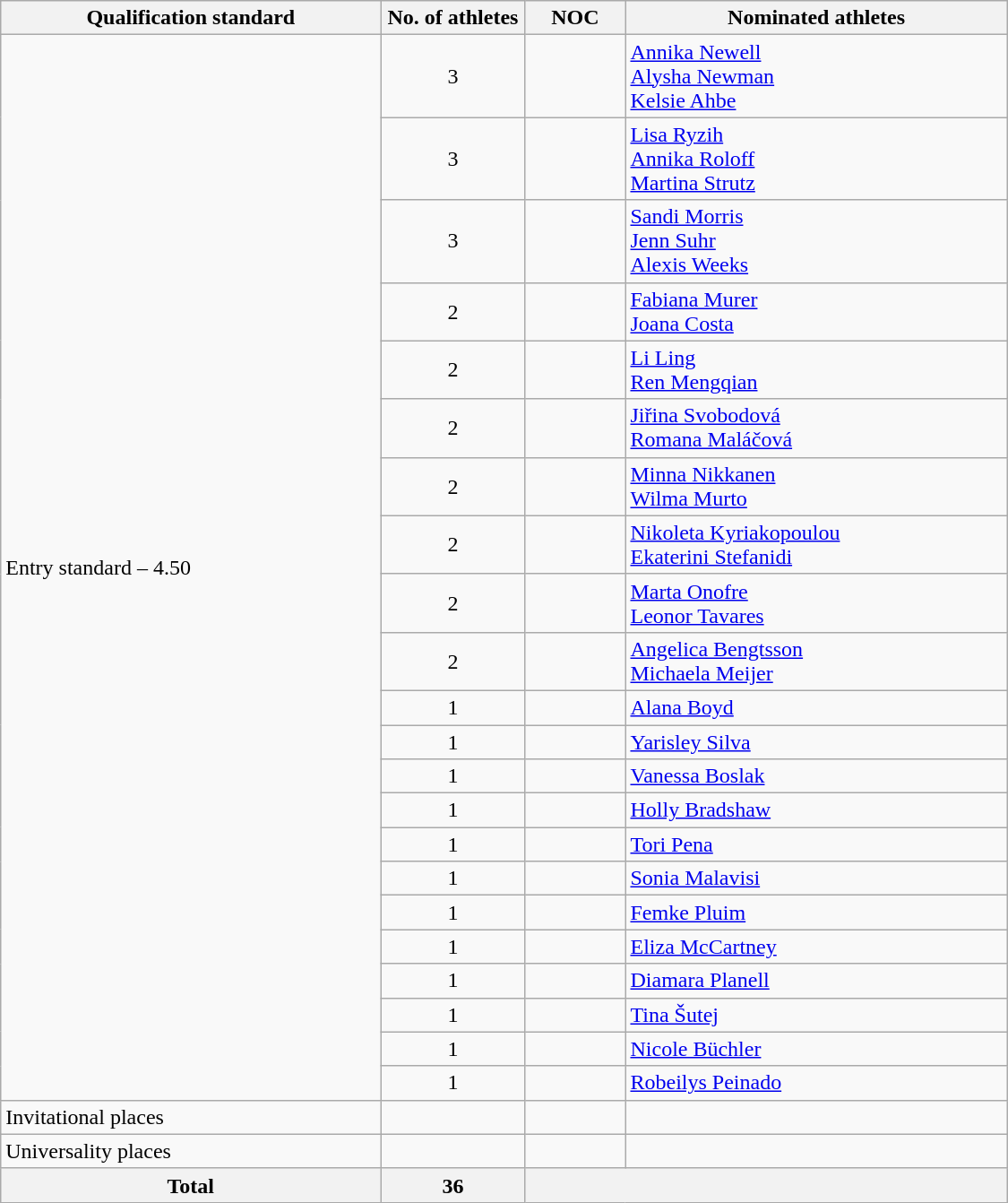<table class="wikitable"  style="text-align:left; width:750px;">
<tr>
<th>Qualification standard</th>
<th width=100>No. of athletes</th>
<th>NOC</th>
<th>Nominated athletes</th>
</tr>
<tr>
<td rowspan=22>Entry standard – 4.50</td>
<td style="text-align:center;">3</td>
<td></td>
<td><a href='#'>Annika Newell</a><br><a href='#'>Alysha Newman</a><br><a href='#'>Kelsie Ahbe</a></td>
</tr>
<tr>
<td style="text-align:center;">3</td>
<td></td>
<td><a href='#'>Lisa Ryzih</a><br><a href='#'>Annika Roloff</a><br><a href='#'>Martina Strutz</a></td>
</tr>
<tr>
<td style="text-align:center;">3</td>
<td></td>
<td><a href='#'>Sandi Morris</a><br><a href='#'>Jenn Suhr</a><br><a href='#'>Alexis Weeks</a></td>
</tr>
<tr>
<td style="text-align:center;">2</td>
<td></td>
<td><a href='#'>Fabiana Murer</a><br><a href='#'>Joana Costa</a></td>
</tr>
<tr>
<td style="text-align:center;">2</td>
<td></td>
<td><a href='#'>Li Ling</a><br><a href='#'>Ren Mengqian</a></td>
</tr>
<tr>
<td style="text-align:center;">2</td>
<td></td>
<td><a href='#'>Jiřina Svobodová</a><br><a href='#'>Romana Maláčová</a></td>
</tr>
<tr>
<td style="text-align:center;">2</td>
<td></td>
<td><a href='#'>Minna Nikkanen</a><br><a href='#'>Wilma Murto</a></td>
</tr>
<tr>
<td style="text-align:center;">2</td>
<td></td>
<td><a href='#'>Nikoleta Kyriakopoulou</a><br><a href='#'>Ekaterini Stefanidi</a></td>
</tr>
<tr>
<td style="text-align:center;">2</td>
<td></td>
<td><a href='#'>Marta Onofre</a><br><a href='#'>Leonor Tavares</a></td>
</tr>
<tr>
<td style="text-align:center;">2</td>
<td></td>
<td><a href='#'>Angelica Bengtsson</a><br><a href='#'>Michaela Meijer</a></td>
</tr>
<tr>
<td style="text-align:center;">1</td>
<td></td>
<td><a href='#'>Alana Boyd</a></td>
</tr>
<tr>
<td style="text-align:center;">1</td>
<td></td>
<td><a href='#'>Yarisley Silva</a></td>
</tr>
<tr>
<td style="text-align:center;">1</td>
<td></td>
<td><a href='#'>Vanessa Boslak</a> </td>
</tr>
<tr>
<td style="text-align:center;">1</td>
<td></td>
<td><a href='#'>Holly Bradshaw</a></td>
</tr>
<tr>
<td style="text-align:center;">1</td>
<td></td>
<td><a href='#'>Tori Pena</a></td>
</tr>
<tr>
<td style="text-align:center;">1</td>
<td></td>
<td><a href='#'>Sonia Malavisi</a></td>
</tr>
<tr>
<td style="text-align:center;">1</td>
<td></td>
<td><a href='#'>Femke Pluim</a></td>
</tr>
<tr>
<td style="text-align:center;">1</td>
<td></td>
<td><a href='#'>Eliza McCartney</a></td>
</tr>
<tr>
<td style="text-align:center;">1</td>
<td></td>
<td><a href='#'>Diamara Planell</a></td>
</tr>
<tr>
<td style="text-align:center;">1</td>
<td></td>
<td><a href='#'>Tina Šutej</a></td>
</tr>
<tr>
<td style="text-align:center;">1</td>
<td></td>
<td><a href='#'>Nicole Büchler</a></td>
</tr>
<tr>
<td style="text-align:center;">1</td>
<td></td>
<td><a href='#'>Robeilys Peinado</a></td>
</tr>
<tr>
<td>Invitational places</td>
<td></td>
<td></td>
<td></td>
</tr>
<tr>
<td>Universality places</td>
<td></td>
<td></td>
<td></td>
</tr>
<tr>
<th>Total</th>
<th>36</th>
<th colspan=2></th>
</tr>
</table>
